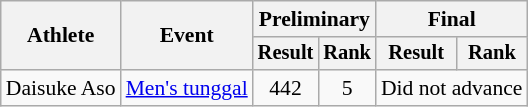<table class=wikitable style=font-size:90%;text-align:center>
<tr>
<th rowspan="2">Athlete</th>
<th rowspan="2">Event</th>
<th colspan="2">Preliminary</th>
<th colspan="2">Final</th>
</tr>
<tr style="font-size:95%">
<th>Result</th>
<th>Rank</th>
<th>Result</th>
<th>Rank</th>
</tr>
<tr>
<td style="text-align:left">Daisuke Aso</td>
<td style="text-align:left"><a href='#'>Men's tunggal</a></td>
<td>442</td>
<td>5</td>
<td colspan=2>Did not advance</td>
</tr>
</table>
